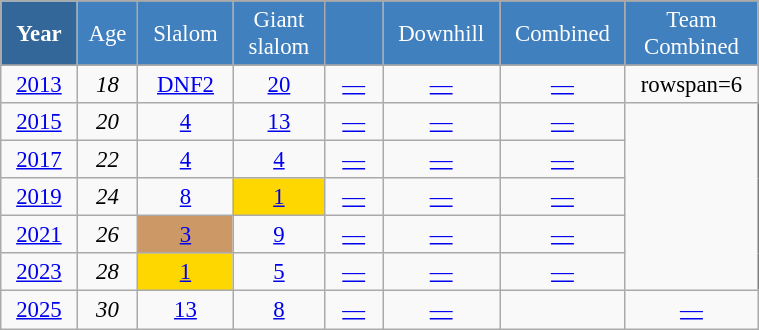<table class="wikitable" style="font-size:95%; text-align:center; border:grey solid 1px; border-collapse:collapse;" width="40%">
<tr style="background-color:#369; color:white;">
<td rowspan="2" colspan="1" width="5%"><strong>Year</strong></td>
</tr>
<tr style="background-color:#4180be; color:white;">
<td width="3%">Age</td>
<td width="5%">Slalom</td>
<td width="5%">Giant<br>slalom</td>
<td width="5%"></td>
<td width="5%">Downhill</td>
<td width="5%">Combined</td>
<td width="5%">Team<br>Combined</td>
</tr>
<tr style="background-color:#8CB2D8; color:white;">
</tr>
<tr>
<td><a href='#'>2013</a></td>
<td><em>18</em></td>
<td><a href='#'>DNF2</a></td>
<td><a href='#'>20</a></td>
<td><a href='#'>—</a></td>
<td><a href='#'>—</a></td>
<td><a href='#'>—</a></td>
<td>rowspan=6</td>
</tr>
<tr>
<td><a href='#'>2015</a></td>
<td><em>20</em></td>
<td><a href='#'>4</a></td>
<td><a href='#'>13</a></td>
<td><a href='#'>—</a></td>
<td><a href='#'>—</a></td>
<td><a href='#'>—</a></td>
</tr>
<tr>
<td><a href='#'>2017</a></td>
<td><em>22</em></td>
<td><a href='#'>4</a></td>
<td><a href='#'>4</a></td>
<td><a href='#'>—</a></td>
<td><a href='#'>—</a></td>
<td><a href='#'>—</a></td>
</tr>
<tr>
<td><a href='#'>2019</a></td>
<td><em>24</em></td>
<td><a href='#'>8</a></td>
<td style="background:gold;"><a href='#'>1</a></td>
<td><a href='#'>—</a></td>
<td><a href='#'>—</a></td>
<td><a href='#'>—</a></td>
</tr>
<tr>
<td><a href='#'>2021</a></td>
<td><em>26</em></td>
<td style="background:#cc9966;"><a href='#'>3</a></td>
<td><a href='#'>9</a></td>
<td><a href='#'>—</a></td>
<td><a href='#'>—</a></td>
<td><a href='#'>—</a></td>
</tr>
<tr>
<td><a href='#'>2023</a></td>
<td><em>28</em></td>
<td style="background:gold;"><a href='#'>1</a></td>
<td><a href='#'>5</a></td>
<td><a href='#'>—</a></td>
<td><a href='#'>—</a></td>
<td><a href='#'>—</a></td>
</tr>
<tr>
<td><a href='#'>2025</a></td>
<td><em>30</em></td>
<td><a href='#'>13</a></td>
<td><a href='#'>8</a></td>
<td><a href='#'>—</a></td>
<td><a href='#'>—</a></td>
<td></td>
<td><a href='#'>—</a></td>
</tr>
</table>
